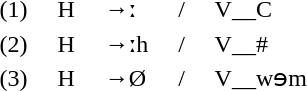<table>
<tr>
<td> (1)</td>
<td>    H</td>
<td>    →ː</td>
<td>    /</td>
<td>    V__C</td>
</tr>
<tr>
<td> (2)</td>
<td>    H</td>
<td>    →ːh</td>
<td>    /</td>
<td>    V__#</td>
</tr>
<tr>
<td> (3)</td>
<td>    H</td>
<td>    →Ø</td>
<td>    /</td>
<td>    V__wɘm</td>
</tr>
</table>
